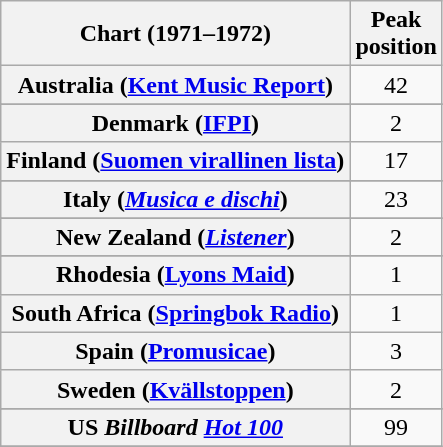<table class="wikitable sortable plainrowheaders" style="text-align:center">
<tr>
<th>Chart (1971–1972)</th>
<th>Peak<br>position</th>
</tr>
<tr>
<th scope="row">Australia (<a href='#'>Kent Music Report</a>)</th>
<td>42</td>
</tr>
<tr>
</tr>
<tr>
</tr>
<tr>
<th scope="row">Denmark (<a href='#'>IFPI</a>)</th>
<td>2</td>
</tr>
<tr>
<th scope="row">Finland (<a href='#'>Suomen virallinen lista</a>)</th>
<td>17</td>
</tr>
<tr>
</tr>
<tr>
<th scope="row">Italy (<em><a href='#'>Musica e dischi</a></em>)</th>
<td>23</td>
</tr>
<tr>
</tr>
<tr>
</tr>
<tr>
<th scope="row">New Zealand (<em><a href='#'>Listener</a></em>)</th>
<td>2</td>
</tr>
<tr>
</tr>
<tr>
<th scope="row">Rhodesia (<a href='#'>Lyons Maid</a>)</th>
<td>1</td>
</tr>
<tr>
<th scope="row">South Africa (<a href='#'>Springbok Radio</a>)</th>
<td>1</td>
</tr>
<tr>
<th scope="row">Spain (<a href='#'>Promusicae</a>)</th>
<td>3</td>
</tr>
<tr>
<th scope="row">Sweden (<a href='#'>Kvällstoppen</a>)</th>
<td style="text-align:center;">2</td>
</tr>
<tr>
</tr>
<tr>
</tr>
<tr>
<th scope="row">US <em>Billboard <a href='#'>Hot 100</a></th>
<td style="text-align:center;">99</td>
</tr>
<tr>
</tr>
</table>
